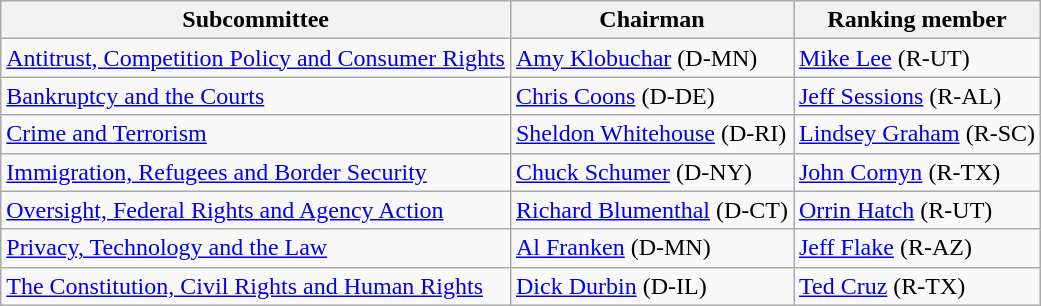<table class="wikitable">
<tr>
<th>Subcommittee</th>
<th>Chairman</th>
<th>Ranking member</th>
</tr>
<tr>
<td><a href='#'>Antitrust, Competition Policy and Consumer Rights</a></td>
<td><a href='#'>Amy Klobuchar</a> (D-MN)</td>
<td><a href='#'>Mike Lee</a> (R-UT)</td>
</tr>
<tr>
<td><a href='#'>Bankruptcy and the Courts</a></td>
<td><a href='#'>Chris Coons</a> (D-DE)</td>
<td><a href='#'>Jeff Sessions</a> (R-AL)</td>
</tr>
<tr>
<td><a href='#'>Crime and Terrorism</a></td>
<td><a href='#'>Sheldon Whitehouse</a> (D-RI)</td>
<td><a href='#'>Lindsey Graham</a> (R-SC)</td>
</tr>
<tr>
<td><a href='#'>Immigration, Refugees and Border Security</a></td>
<td><a href='#'>Chuck Schumer</a> (D-NY)</td>
<td><a href='#'>John Cornyn</a> (R-TX)</td>
</tr>
<tr>
<td><a href='#'>Oversight, Federal Rights and Agency Action</a></td>
<td><a href='#'>Richard Blumenthal</a> (D-CT)</td>
<td><a href='#'>Orrin Hatch</a> (R-UT)</td>
</tr>
<tr>
<td><a href='#'>Privacy, Technology and the Law</a></td>
<td><a href='#'>Al Franken</a> (D-MN)</td>
<td><a href='#'>Jeff Flake</a> (R-AZ)</td>
</tr>
<tr>
<td><a href='#'>The Constitution, Civil Rights and Human Rights</a></td>
<td><a href='#'>Dick Durbin</a> (D-IL)</td>
<td><a href='#'>Ted Cruz</a> (R-TX)</td>
</tr>
</table>
